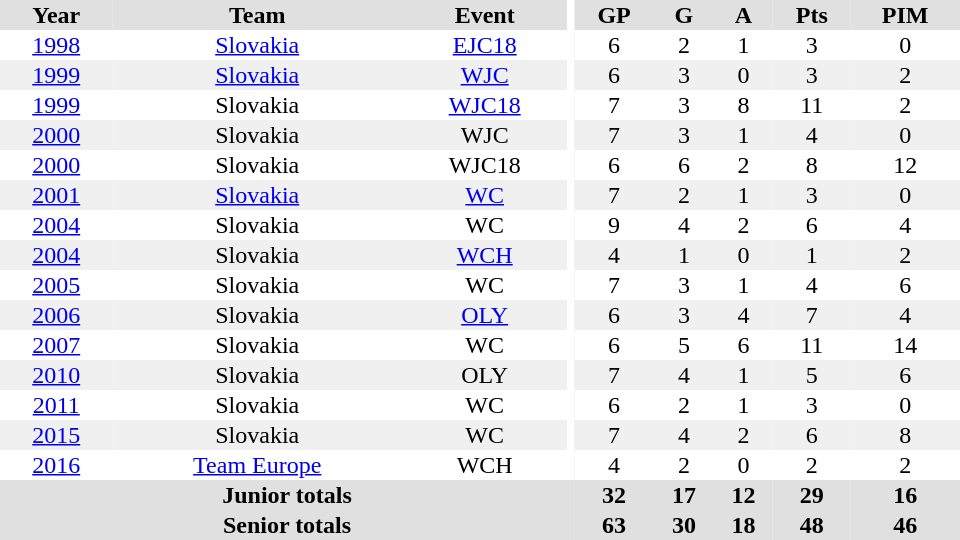<table border="0" cellpadding="1" cellspacing="0" ID="Table3" style="text-align:center; width:40em">
<tr bgcolor="#e0e0e0">
<th>Year</th>
<th>Team</th>
<th>Event</th>
<th rowspan="102" bgcolor="#ffffff"></th>
<th>GP</th>
<th>G</th>
<th>A</th>
<th>Pts</th>
<th>PIM</th>
</tr>
<tr>
<td><a href='#'>1998</a></td>
<td><a href='#'>Slovakia</a></td>
<td><a href='#'>EJC18</a></td>
<td>6</td>
<td>2</td>
<td>1</td>
<td>3</td>
<td>0</td>
</tr>
<tr bgcolor="#f0f0f0">
<td><a href='#'>1999</a></td>
<td><a href='#'>Slovakia</a></td>
<td><a href='#'>WJC</a></td>
<td>6</td>
<td>3</td>
<td>0</td>
<td>3</td>
<td>2</td>
</tr>
<tr>
<td><a href='#'>1999</a></td>
<td>Slovakia</td>
<td><a href='#'>WJC18</a></td>
<td>7</td>
<td>3</td>
<td>8</td>
<td>11</td>
<td>2</td>
</tr>
<tr bgcolor="#f0f0f0">
<td><a href='#'>2000</a></td>
<td>Slovakia</td>
<td>WJC</td>
<td>7</td>
<td>3</td>
<td>1</td>
<td>4</td>
<td>0</td>
</tr>
<tr>
<td><a href='#'>2000</a></td>
<td>Slovakia</td>
<td>WJC18</td>
<td>6</td>
<td>6</td>
<td>2</td>
<td>8</td>
<td>12</td>
</tr>
<tr bgcolor="#f0f0f0">
<td><a href='#'>2001</a></td>
<td><a href='#'>Slovakia</a></td>
<td><a href='#'>WC</a></td>
<td>7</td>
<td>2</td>
<td>1</td>
<td>3</td>
<td>0</td>
</tr>
<tr>
<td><a href='#'>2004</a></td>
<td>Slovakia</td>
<td>WC</td>
<td>9</td>
<td>4</td>
<td>2</td>
<td>6</td>
<td>4</td>
</tr>
<tr bgcolor="#f0f0f0">
<td><a href='#'>2004</a></td>
<td>Slovakia</td>
<td><a href='#'>WCH</a></td>
<td>4</td>
<td>1</td>
<td>0</td>
<td>1</td>
<td>2</td>
</tr>
<tr>
<td><a href='#'>2005</a></td>
<td>Slovakia</td>
<td>WC</td>
<td>7</td>
<td>3</td>
<td>1</td>
<td>4</td>
<td>6</td>
</tr>
<tr bgcolor="#f0f0f0">
<td><a href='#'>2006</a></td>
<td>Slovakia</td>
<td><a href='#'>OLY</a></td>
<td>6</td>
<td>3</td>
<td>4</td>
<td>7</td>
<td>4</td>
</tr>
<tr>
<td><a href='#'>2007</a></td>
<td>Slovakia</td>
<td>WC</td>
<td>6</td>
<td>5</td>
<td>6</td>
<td>11</td>
<td>14</td>
</tr>
<tr bgcolor="#f0f0f0">
<td><a href='#'>2010</a></td>
<td>Slovakia</td>
<td>OLY</td>
<td>7</td>
<td>4</td>
<td>1</td>
<td>5</td>
<td>6</td>
</tr>
<tr>
<td><a href='#'>2011</a></td>
<td>Slovakia</td>
<td>WC</td>
<td>6</td>
<td>2</td>
<td>1</td>
<td>3</td>
<td>0</td>
</tr>
<tr bgcolor="#f0f0f0">
<td><a href='#'>2015</a></td>
<td>Slovakia</td>
<td>WC</td>
<td>7</td>
<td>4</td>
<td>2</td>
<td>6</td>
<td>8</td>
</tr>
<tr>
<td><a href='#'>2016</a></td>
<td><a href='#'>Team Europe</a></td>
<td>WCH</td>
<td>4</td>
<td>2</td>
<td>0</td>
<td>2</td>
<td>2</td>
</tr>
<tr bgcolor="#e0e0e0">
<th colspan=4>Junior totals</th>
<th>32</th>
<th>17</th>
<th>12</th>
<th>29</th>
<th>16</th>
</tr>
<tr bgcolor="#e0e0e0">
<th colspan=4>Senior totals</th>
<th>63</th>
<th>30</th>
<th>18</th>
<th>48</th>
<th>46</th>
</tr>
</table>
